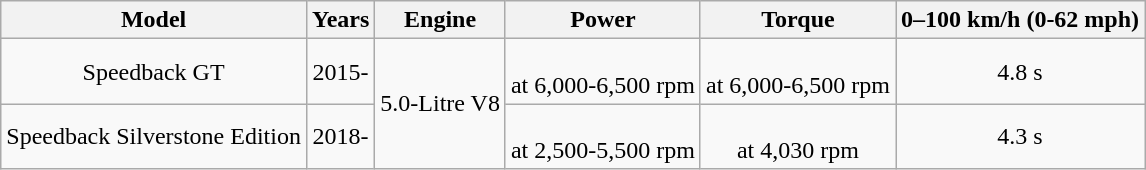<table class="wikitable sortable" style="text-align: center;">
<tr>
<th>Model</th>
<th>Years</th>
<th>Engine</th>
<th>Power</th>
<th>Torque</th>
<th>0–100 km/h (0-62 mph)</th>
</tr>
<tr>
<td>Speedback GT</td>
<td>2015-</td>
<td rowspan="2">5.0-Litre V8</td>
<td> <br> at 6,000-6,500 rpm</td>
<td> <br> at 6,000-6,500 rpm</td>
<td>4.8 s</td>
</tr>
<tr>
<td>Speedback Silverstone Edition</td>
<td>2018-</td>
<td> <br> at 2,500-5,500 rpm</td>
<td> <br> at 4,030 rpm</td>
<td>4.3 s</td>
</tr>
</table>
